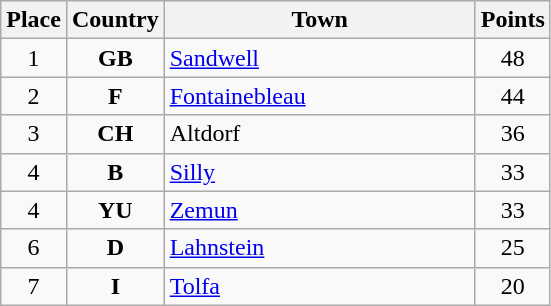<table class="wikitable">
<tr>
<th width="25">Place</th>
<th width="25">Country</th>
<th width="200">Town</th>
<th width="25">Points</th>
</tr>
<tr>
<td align="center">1</td>
<td align="center"><strong>GB</strong></td>
<td align="left"><a href='#'>Sandwell</a></td>
<td align="center">48</td>
</tr>
<tr>
<td align="center">2</td>
<td align="center"><strong>F</strong></td>
<td align="left"><a href='#'>Fontainebleau</a></td>
<td align="center">44</td>
</tr>
<tr>
<td align="center">3</td>
<td align="center"><strong>CH</strong></td>
<td align="left">Altdorf</td>
<td align="center">36</td>
</tr>
<tr>
<td align="center">4</td>
<td align="center"><strong>B</strong></td>
<td align="left"><a href='#'>Silly</a></td>
<td align="center">33</td>
</tr>
<tr>
<td align="center">4</td>
<td align="center"><strong>YU</strong></td>
<td align="left"><a href='#'>Zemun</a></td>
<td align="center">33</td>
</tr>
<tr>
<td align="center">6</td>
<td align="center"><strong>D</strong></td>
<td align="left"><a href='#'>Lahnstein</a></td>
<td align="center">25</td>
</tr>
<tr>
<td align="center">7</td>
<td align="center"><strong>I</strong></td>
<td align="left"><a href='#'>Tolfa</a></td>
<td align="center">20</td>
</tr>
</table>
